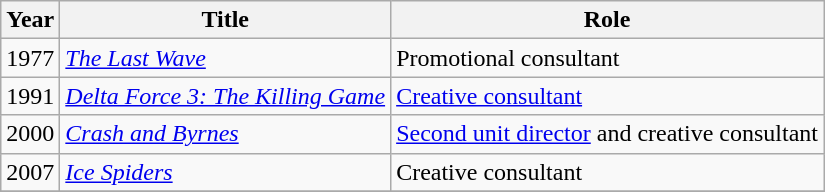<table class="wikitable">
<tr>
<th>Year</th>
<th>Title</th>
<th>Role</th>
</tr>
<tr>
<td>1977</td>
<td><em><a href='#'>The Last Wave</a></em></td>
<td>Promotional consultant</td>
</tr>
<tr>
<td>1991</td>
<td><em><a href='#'>Delta Force 3: The Killing Game</a></em></td>
<td><a href='#'>Creative consultant</a></td>
</tr>
<tr>
<td>2000</td>
<td><em><a href='#'>Crash and Byrnes</a></em></td>
<td><a href='#'>Second unit director</a> and creative consultant</td>
</tr>
<tr>
<td>2007</td>
<td><em><a href='#'>Ice Spiders</a></em></td>
<td>Creative consultant</td>
</tr>
<tr>
</tr>
</table>
